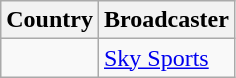<table class="wikitable">
<tr>
<th align=center>Country</th>
<th align=center>Broadcaster</th>
</tr>
<tr>
<td></td>
<td><a href='#'>Sky Sports</a></td>
</tr>
</table>
